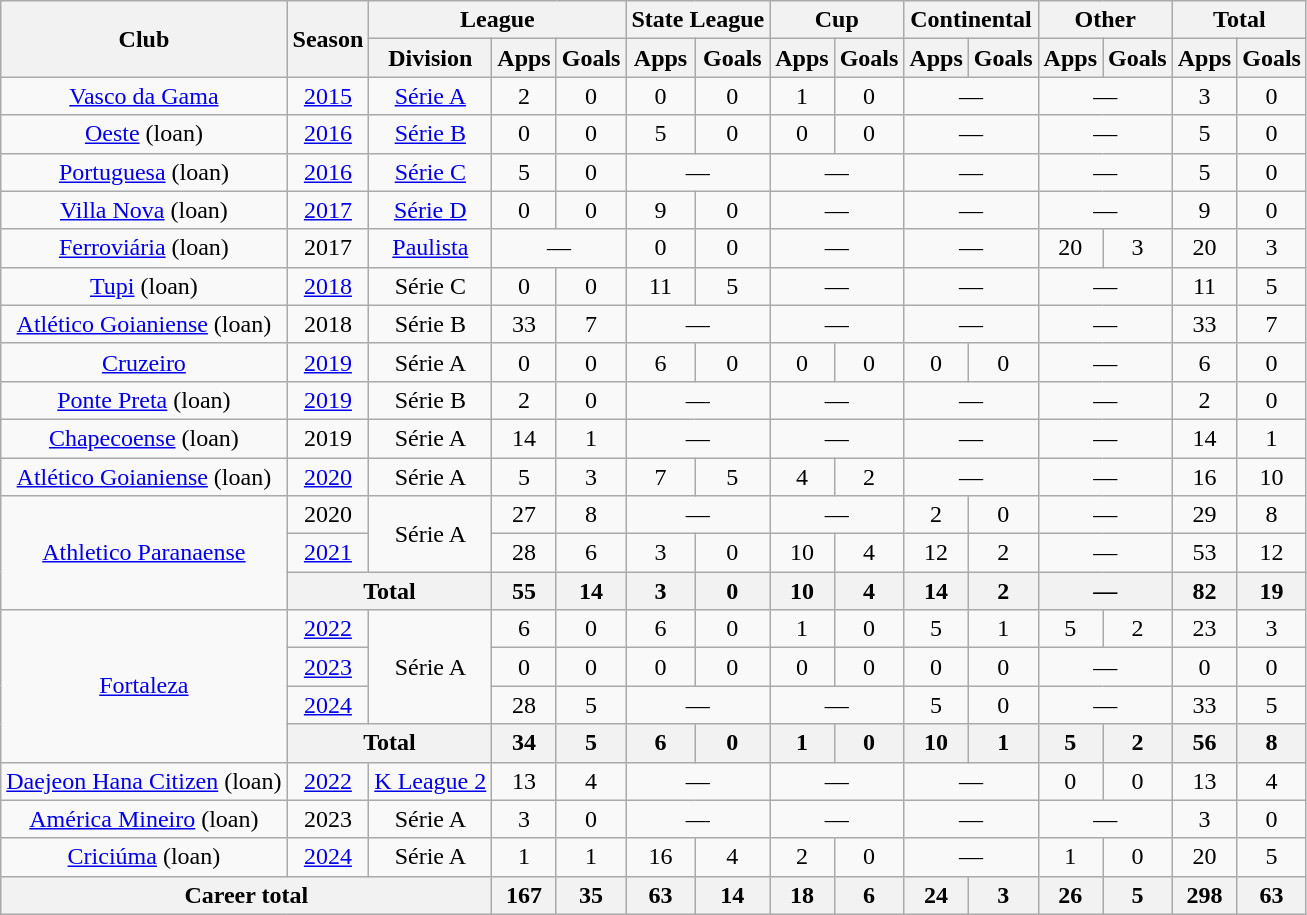<table class="wikitable" style="text-align: center;">
<tr>
<th rowspan="2">Club</th>
<th rowspan="2">Season</th>
<th colspan="3">League</th>
<th colspan="2">State League</th>
<th colspan="2">Cup</th>
<th colspan="2">Continental</th>
<th colspan="2">Other</th>
<th colspan="2">Total</th>
</tr>
<tr>
<th>Division</th>
<th>Apps</th>
<th>Goals</th>
<th>Apps</th>
<th>Goals</th>
<th>Apps</th>
<th>Goals</th>
<th>Apps</th>
<th>Goals</th>
<th>Apps</th>
<th>Goals</th>
<th>Apps</th>
<th>Goals</th>
</tr>
<tr>
<td valign="center"><a href='#'>Vasco da Gama</a></td>
<td><a href='#'>2015</a></td>
<td><a href='#'>Série A</a></td>
<td>2</td>
<td>0</td>
<td>0</td>
<td>0</td>
<td>1</td>
<td>0</td>
<td colspan="2">—</td>
<td colspan="2">—</td>
<td>3</td>
<td>0</td>
</tr>
<tr>
<td valign="center"><a href='#'>Oeste</a> (loan)</td>
<td><a href='#'>2016</a></td>
<td><a href='#'>Série B</a></td>
<td>0</td>
<td>0</td>
<td>5</td>
<td>0</td>
<td>0</td>
<td>0</td>
<td colspan="2">—</td>
<td colspan="2">—</td>
<td>5</td>
<td>0</td>
</tr>
<tr>
<td valign="center"><a href='#'>Portuguesa</a> (loan)</td>
<td><a href='#'>2016</a></td>
<td><a href='#'>Série C</a></td>
<td>5</td>
<td>0</td>
<td colspan="2">—</td>
<td colspan="2">—</td>
<td colspan="2">—</td>
<td colspan="2">—</td>
<td>5</td>
<td>0</td>
</tr>
<tr>
<td valign="center"><a href='#'>Villa Nova</a> (loan)</td>
<td><a href='#'>2017</a></td>
<td><a href='#'>Série D</a></td>
<td>0</td>
<td>0</td>
<td>9</td>
<td>0</td>
<td colspan="2">—</td>
<td colspan="2">—</td>
<td colspan="2">—</td>
<td>9</td>
<td>0</td>
</tr>
<tr>
<td valign="center"><a href='#'>Ferroviária</a> (loan)</td>
<td>2017</td>
<td><a href='#'>Paulista</a></td>
<td colspan="2">—</td>
<td>0</td>
<td>0</td>
<td colspan="2">—</td>
<td colspan="2">—</td>
<td>20</td>
<td>3</td>
<td>20</td>
<td>3</td>
</tr>
<tr>
<td valign="center"><a href='#'>Tupi</a> (loan)</td>
<td><a href='#'>2018</a></td>
<td>Série C</td>
<td>0</td>
<td>0</td>
<td>11</td>
<td>5</td>
<td colspan="2">—</td>
<td colspan="2">—</td>
<td colspan="2">—</td>
<td>11</td>
<td>5</td>
</tr>
<tr>
<td valign="center"><a href='#'>Atlético Goianiense</a> (loan)</td>
<td>2018</td>
<td>Série B</td>
<td>33</td>
<td>7</td>
<td colspan="2">—</td>
<td colspan="2">—</td>
<td colspan="2">—</td>
<td colspan="2">—</td>
<td>33</td>
<td>7</td>
</tr>
<tr>
<td valign="center"><a href='#'>Cruzeiro</a></td>
<td><a href='#'>2019</a></td>
<td>Série A</td>
<td>0</td>
<td>0</td>
<td>6</td>
<td>0</td>
<td>0</td>
<td>0</td>
<td>0</td>
<td>0</td>
<td colspan="2">—</td>
<td>6</td>
<td>0</td>
</tr>
<tr>
<td valign="center"><a href='#'>Ponte Preta</a> (loan)</td>
<td><a href='#'>2019</a></td>
<td>Série B</td>
<td>2</td>
<td>0</td>
<td colspan="2">—</td>
<td colspan="2">—</td>
<td colspan="2">—</td>
<td colspan="2">—</td>
<td>2</td>
<td>0</td>
</tr>
<tr>
<td valign="center"><a href='#'>Chapecoense</a> (loan)</td>
<td>2019</td>
<td>Série A</td>
<td>14</td>
<td>1</td>
<td colspan="2">—</td>
<td colspan="2">—</td>
<td colspan="2">—</td>
<td colspan="2">—</td>
<td>14</td>
<td>1</td>
</tr>
<tr>
<td valign="center"><a href='#'>Atlético Goianiense</a> (loan)</td>
<td><a href='#'>2020</a></td>
<td>Série A</td>
<td>5</td>
<td>3</td>
<td>7</td>
<td>5</td>
<td>4</td>
<td>2</td>
<td colspan="2">—</td>
<td colspan="2">—</td>
<td>16</td>
<td>10</td>
</tr>
<tr>
<td rowspan="3" valign="center"><a href='#'>Athletico Paranaense</a></td>
<td>2020</td>
<td rowspan="2">Série A</td>
<td>27</td>
<td>8</td>
<td colspan="2">—</td>
<td colspan="2">—</td>
<td>2</td>
<td>0</td>
<td colspan="2">—</td>
<td>29</td>
<td>8</td>
</tr>
<tr>
<td><a href='#'>2021</a></td>
<td>28</td>
<td>6</td>
<td>3</td>
<td>0</td>
<td>10</td>
<td>4</td>
<td>12</td>
<td>2</td>
<td colspan="2">—</td>
<td>53</td>
<td>12</td>
</tr>
<tr>
<th colspan="2">Total</th>
<th>55</th>
<th>14</th>
<th>3</th>
<th>0</th>
<th>10</th>
<th>4</th>
<th>14</th>
<th>2</th>
<th colspan="2">—</th>
<th>82</th>
<th>19</th>
</tr>
<tr>
<td rowspan="4" valign="center"><a href='#'>Fortaleza</a></td>
<td><a href='#'>2022</a></td>
<td rowspan="3">Série A</td>
<td>6</td>
<td>0</td>
<td>6</td>
<td>0</td>
<td>1</td>
<td>0</td>
<td>5</td>
<td>1</td>
<td>5</td>
<td>2</td>
<td>23</td>
<td>3</td>
</tr>
<tr>
<td><a href='#'>2023</a></td>
<td>0</td>
<td>0</td>
<td>0</td>
<td>0</td>
<td>0</td>
<td>0</td>
<td>0</td>
<td>0</td>
<td colspan="2">—</td>
<td>0</td>
<td>0</td>
</tr>
<tr>
<td><a href='#'>2024</a></td>
<td>28</td>
<td>5</td>
<td colspan="2">—</td>
<td colspan="2">—</td>
<td>5</td>
<td>0</td>
<td colspan="2">—</td>
<td>33</td>
<td>5</td>
</tr>
<tr>
<th colspan="2">Total</th>
<th>34</th>
<th>5</th>
<th>6</th>
<th>0</th>
<th>1</th>
<th>0</th>
<th>10</th>
<th>1</th>
<th>5</th>
<th>2</th>
<th>56</th>
<th>8</th>
</tr>
<tr>
<td valign="center"><a href='#'>Daejeon Hana Citizen</a> (loan)</td>
<td><a href='#'>2022</a></td>
<td><a href='#'>K League 2</a></td>
<td>13</td>
<td>4</td>
<td colspan="2">—</td>
<td colspan="2">—</td>
<td colspan="2">—</td>
<td>0</td>
<td>0</td>
<td>13</td>
<td>4</td>
</tr>
<tr>
<td valign="center"><a href='#'>América Mineiro</a> (loan)</td>
<td>2023</td>
<td>Série A</td>
<td>3</td>
<td>0</td>
<td colspan="2">—</td>
<td colspan="2">—</td>
<td colspan="2">—</td>
<td colspan="2">—</td>
<td>3</td>
<td>0</td>
</tr>
<tr>
<td valign="center"><a href='#'>Criciúma</a> (loan)</td>
<td><a href='#'>2024</a></td>
<td>Série A</td>
<td>1</td>
<td>1</td>
<td>16</td>
<td>4</td>
<td>2</td>
<td>0</td>
<td colspan="2">—</td>
<td>1</td>
<td>0</td>
<td>20</td>
<td>5</td>
</tr>
<tr>
<th colspan="3"><strong>Career total</strong></th>
<th>167</th>
<th>35</th>
<th>63</th>
<th>14</th>
<th>18</th>
<th>6</th>
<th>24</th>
<th>3</th>
<th>26</th>
<th>5</th>
<th>298</th>
<th>63</th>
</tr>
</table>
